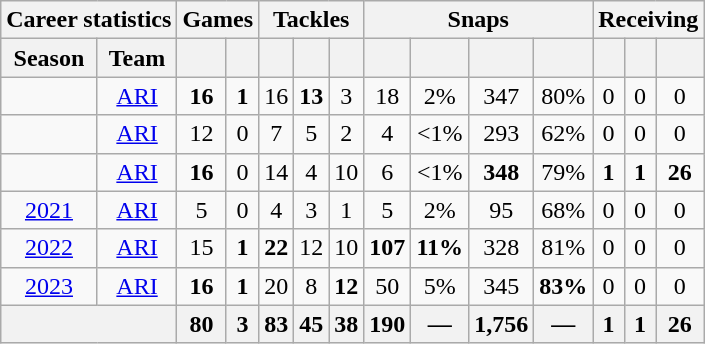<table class="wikitable" style="text-align: center;">
<tr>
<th colspan="2">Career statistics</th>
<th colspan="2">Games</th>
<th colspan="3">Tackles</th>
<th colspan="4">Snaps</th>
<th colspan="3">Receiving</th>
</tr>
<tr>
<th>Season</th>
<th>Team</th>
<th></th>
<th></th>
<th></th>
<th></th>
<th></th>
<th></th>
<th></th>
<th></th>
<th></th>
<th></th>
<th></th>
<th></th>
</tr>
<tr>
<td></td>
<td><a href='#'>ARI</a></td>
<td><strong>16</strong></td>
<td><strong>1</strong></td>
<td>16</td>
<td><strong>13</strong></td>
<td>3</td>
<td>18</td>
<td>2%</td>
<td>347</td>
<td>80%</td>
<td>0</td>
<td>0</td>
<td>0</td>
</tr>
<tr>
<td></td>
<td><a href='#'>ARI</a></td>
<td>12</td>
<td>0</td>
<td>7</td>
<td>5</td>
<td>2</td>
<td>4</td>
<td><1%</td>
<td>293</td>
<td>62%</td>
<td>0</td>
<td>0</td>
<td>0</td>
</tr>
<tr>
<td></td>
<td><a href='#'>ARI</a></td>
<td><strong>16</strong></td>
<td>0</td>
<td>14</td>
<td>4</td>
<td>10</td>
<td>6</td>
<td><1%</td>
<td><strong>348</strong></td>
<td>79%</td>
<td><strong>1</strong></td>
<td><strong>1</strong></td>
<td><strong>26</strong></td>
</tr>
<tr>
<td><a href='#'>2021</a></td>
<td><a href='#'>ARI</a></td>
<td>5</td>
<td>0</td>
<td>4</td>
<td>3</td>
<td>1</td>
<td>5</td>
<td>2%</td>
<td>95</td>
<td>68%</td>
<td>0</td>
<td>0</td>
<td>0</td>
</tr>
<tr>
<td><a href='#'>2022</a></td>
<td><a href='#'>ARI</a></td>
<td>15</td>
<td><strong>1</strong></td>
<td><strong>22</strong></td>
<td>12</td>
<td>10</td>
<td><strong>107</strong></td>
<td><strong>11%</strong></td>
<td>328</td>
<td>81%</td>
<td>0</td>
<td>0</td>
<td>0</td>
</tr>
<tr>
<td><a href='#'>2023</a></td>
<td><a href='#'>ARI</a></td>
<td><strong>16</strong></td>
<td><strong>1</strong></td>
<td>20</td>
<td>8</td>
<td><strong>12</strong></td>
<td>50</td>
<td>5%</td>
<td>345</td>
<td><strong>83%</strong></td>
<td>0</td>
<td>0</td>
<td>0</td>
</tr>
<tr>
<th colspan="2"></th>
<th>80</th>
<th>3</th>
<th>83</th>
<th>45</th>
<th>38</th>
<th>190</th>
<th>—</th>
<th>1,756</th>
<th>—</th>
<th><strong>1</strong></th>
<th><strong>1</strong></th>
<th><strong>26</strong></th>
</tr>
</table>
